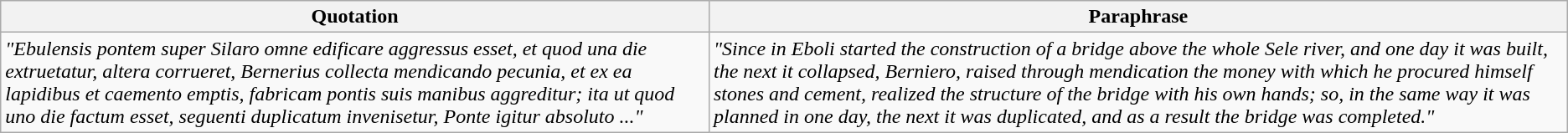<table class="wikitable">
<tr>
<th>Quotation</th>
<th>Paraphrase</th>
</tr>
<tr>
<td><em>"Ebulensis pontem super Silaro omne edificare aggressus esset, et quod una die extruetatur, altera corrueret, Bernerius collecta mendicando pecunia, et ex ea lapidibus et caemento emptis, fabricam pontis suis manibus aggreditur; ita ut quod uno die factum esset, seguenti duplicatum invenisetur, Ponte igitur absoluto ..."</em> </td>
<td><em>"Since in Eboli started the construction of a bridge above the whole Sele river, and one day it was built, the next it collapsed, Berniero, raised through mendication the money with which he procured himself stones and cement, realized the structure of the bridge with his own hands; so, in the same way it was planned in one day, the next it was duplicated, and as a result the bridge was completed."</em></td>
</tr>
</table>
